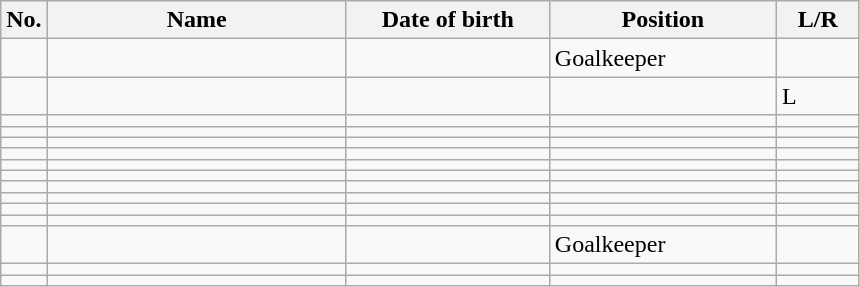<table class="wikitable sortable" style=font-size:100%; text-align:center;>
<tr>
<th>No.</th>
<th style=width:12em>Name</th>
<th style=width:8em>Date of birth</th>
<th style=width:9em>Position</th>
<th style=width:3em>L/R</th>
</tr>
<tr>
<td></td>
<td align=left></td>
<td align=right></td>
<td>Goalkeeper</td>
<td></td>
</tr>
<tr>
<td></td>
<td align=left></td>
<td align=right></td>
<td></td>
<td>L</td>
</tr>
<tr>
<td></td>
<td align=left></td>
<td align=right></td>
<td></td>
<td></td>
</tr>
<tr>
<td></td>
<td align=left></td>
<td align=right></td>
<td></td>
<td></td>
</tr>
<tr>
<td></td>
<td align=left></td>
<td align=right></td>
<td></td>
<td></td>
</tr>
<tr>
<td></td>
<td align=left></td>
<td align=right></td>
<td></td>
<td></td>
</tr>
<tr>
<td></td>
<td align=left></td>
<td align=right></td>
<td></td>
<td></td>
</tr>
<tr>
<td></td>
<td align=left></td>
<td align=right></td>
<td></td>
<td></td>
</tr>
<tr>
<td></td>
<td align=left></td>
<td align=right></td>
<td></td>
<td></td>
</tr>
<tr>
<td></td>
<td align=left></td>
<td align=right></td>
<td></td>
<td></td>
</tr>
<tr>
<td></td>
<td align=left></td>
<td align=right></td>
<td></td>
<td></td>
</tr>
<tr>
<td></td>
<td align=left></td>
<td align=right></td>
<td></td>
<td></td>
</tr>
<tr>
<td></td>
<td align=left></td>
<td align=right></td>
<td>Goalkeeper</td>
<td></td>
</tr>
<tr>
<td></td>
<td align=left></td>
<td align=right></td>
<td></td>
<td></td>
</tr>
<tr>
<td></td>
<td align=left></td>
<td align=right></td>
<td></td>
<td></td>
</tr>
</table>
